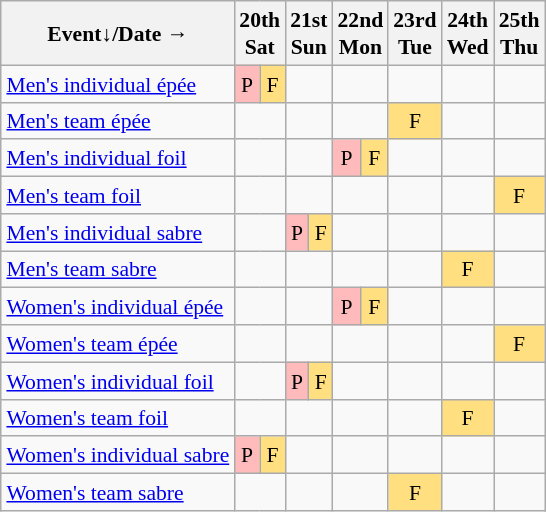<table class="wikitable" style="margin:0.5em auto; font-size:90%; line-height:1.25em; text-align:center;">
<tr>
<th>Event↓/Date →</th>
<th colspan=2>20th<br>Sat</th>
<th colspan=2>21st<br>Sun</th>
<th colspan=2>22nd<br>Mon</th>
<th>23rd<br>Tue</th>
<th>24th<br>Wed</th>
<th>25th<br>Thu</th>
</tr>
<tr>
<td style="text-align:left;"><a href='#'>Men's individual épée</a></td>
<td bgcolor="#FFBBBB">P</td>
<td bgcolor="#FFDF80">F</td>
<td colspan=2></td>
<td colspan=2></td>
<td></td>
<td></td>
<td></td>
</tr>
<tr>
<td style="text-align:left;"><a href='#'>Men's team épée</a></td>
<td colspan=2></td>
<td colspan=2></td>
<td colspan=2></td>
<td bgcolor="#FFDF80">F</td>
<td></td>
<td></td>
</tr>
<tr>
<td style="text-align:left;"><a href='#'>Men's individual foil</a></td>
<td colspan=2></td>
<td colspan=2></td>
<td bgcolor="#FFBBBB">P</td>
<td bgcolor="#FFDF80">F</td>
<td></td>
<td></td>
<td></td>
</tr>
<tr>
<td style="text-align:left;"><a href='#'>Men's team foil</a></td>
<td colspan=2></td>
<td colspan=2></td>
<td colspan=2></td>
<td></td>
<td></td>
<td bgcolor="#FFDF80">F</td>
</tr>
<tr>
<td style="text-align:left;"><a href='#'>Men's individual sabre</a></td>
<td colspan=2></td>
<td bgcolor="#FFBBBB">P</td>
<td bgcolor="#FFDF80">F</td>
<td colspan=2></td>
<td></td>
<td></td>
<td></td>
</tr>
<tr>
<td style="text-align:left;"><a href='#'>Men's team sabre</a></td>
<td colspan=2></td>
<td colspan=2></td>
<td colspan=2></td>
<td></td>
<td bgcolor="#FFDF80">F</td>
<td></td>
</tr>
<tr>
<td style="text-align:left;"><a href='#'>Women's individual épée</a></td>
<td colspan=2></td>
<td colspan=2></td>
<td bgcolor="#FFBBBB">P</td>
<td bgcolor="#FFDF80">F</td>
<td></td>
<td></td>
<td></td>
</tr>
<tr>
<td style="text-align:left;"><a href='#'>Women's team épée</a></td>
<td colspan=2></td>
<td colspan=2></td>
<td colspan=2></td>
<td></td>
<td></td>
<td bgcolor="#FFDF80">F</td>
</tr>
<tr>
<td style="text-align:left;"><a href='#'>Women's individual foil</a></td>
<td colspan=2></td>
<td bgcolor="#FFBBBB">P</td>
<td bgcolor="#FFDF80">F</td>
<td colspan=2></td>
<td></td>
<td></td>
<td></td>
</tr>
<tr>
<td style="text-align:left;"><a href='#'>Women's team foil</a></td>
<td colspan=2></td>
<td colspan=2></td>
<td colspan=2></td>
<td></td>
<td bgcolor="#FFDF80">F</td>
<td></td>
</tr>
<tr>
<td style="text-align:left;"><a href='#'>Women's individual sabre</a></td>
<td bgcolor="#FFBBBB">P</td>
<td bgcolor="#FFDF80">F</td>
<td colspan=2></td>
<td colspan=2></td>
<td></td>
<td></td>
<td></td>
</tr>
<tr>
<td style="text-align:left;"><a href='#'>Women's team sabre</a></td>
<td colspan=2></td>
<td colspan=2></td>
<td colspan=2></td>
<td bgcolor="#FFDF80">F</td>
<td></td>
<td></td>
</tr>
</table>
